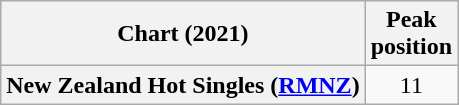<table class="wikitable sortable plainrowheaders" style="text-align:center">
<tr>
<th scope="col">Chart (2021)</th>
<th scope="col">Peak<br>position</th>
</tr>
<tr>
<th scope="row">New Zealand Hot Singles (<a href='#'>RMNZ</a>)</th>
<td>11</td>
</tr>
</table>
